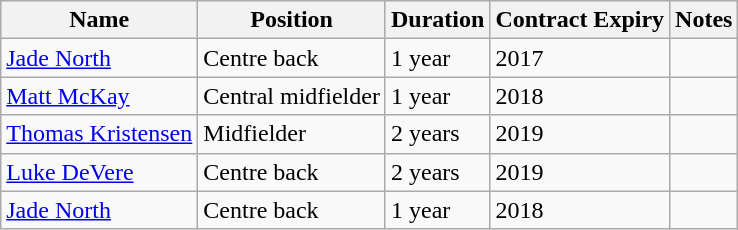<table class="wikitable">
<tr>
<th>Name</th>
<th>Position</th>
<th>Duration</th>
<th>Contract Expiry</th>
<th>Notes</th>
</tr>
<tr>
<td> <a href='#'>Jade North</a></td>
<td>Centre back</td>
<td>1 year</td>
<td>2017</td>
<td></td>
</tr>
<tr>
<td> <a href='#'>Matt McKay</a></td>
<td>Central midfielder</td>
<td>1 year</td>
<td>2018</td>
<td></td>
</tr>
<tr>
<td> <a href='#'>Thomas Kristensen</a></td>
<td>Midfielder</td>
<td>2 years</td>
<td>2019</td>
<td></td>
</tr>
<tr>
<td> <a href='#'>Luke DeVere</a></td>
<td>Centre back</td>
<td>2 years</td>
<td>2019</td>
<td></td>
</tr>
<tr>
<td> <a href='#'>Jade North</a></td>
<td>Centre back</td>
<td>1 year</td>
<td>2018</td>
<td></td>
</tr>
</table>
